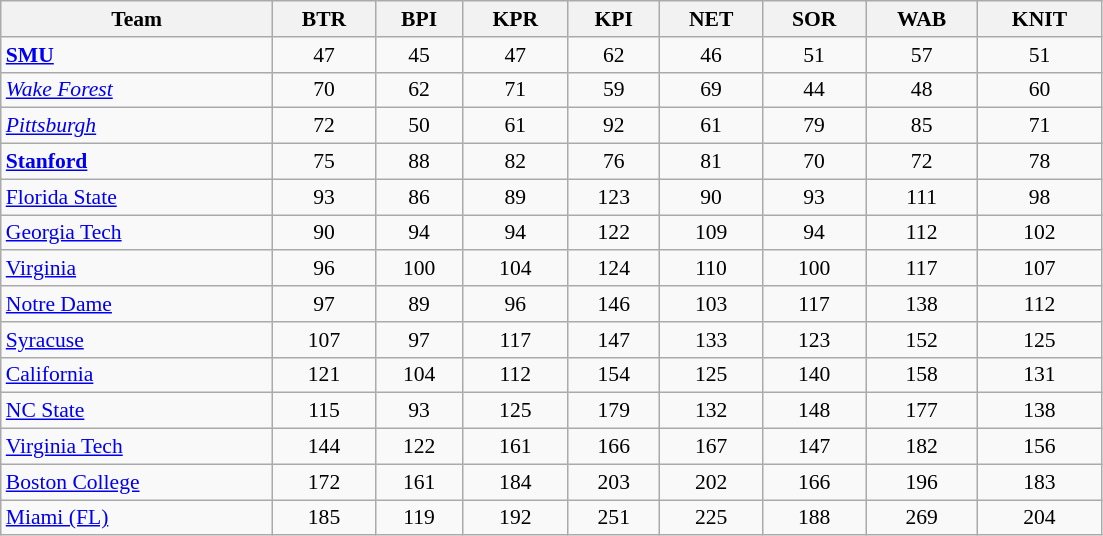<table class="wikitable sortable mw-collapsible mw-collapsed" style="text-align: center; font-size:90%; width:551pt;">
<tr>
<th>Team</th>
<th data-sort-type="number">BTR</th>
<th data-sort-type="number">BPI</th>
<th data-sort-type="number">KPR</th>
<th data-sort-type="number">KPI</th>
<th data-sort-type="number">NET</th>
<th data-sort-type="number">SOR</th>
<th data-sort-type="number">WAB</th>
<th data-sort-type="number">KNIT</th>
</tr>
<tr>
<td align="left"><strong><a href='#'>SMU</a></strong></td>
<td>47</td>
<td>45</td>
<td>47</td>
<td>62</td>
<td>46</td>
<td>51</td>
<td>57</td>
<td>51</td>
</tr>
<tr>
<td align="left"><em><a href='#'>Wake Forest</a></em></td>
<td>70</td>
<td>62</td>
<td>71</td>
<td>59</td>
<td>69</td>
<td>44</td>
<td>48</td>
<td>60</td>
</tr>
<tr>
<td align="left"><em><a href='#'>Pittsburgh</a></em></td>
<td>72</td>
<td>50</td>
<td>61</td>
<td>92</td>
<td>61</td>
<td>79</td>
<td>85</td>
<td>71</td>
</tr>
<tr>
<td align="left"><strong><a href='#'>Stanford</a></strong></td>
<td>75</td>
<td>88</td>
<td>82</td>
<td>76</td>
<td>81</td>
<td>70</td>
<td>72</td>
<td>78</td>
</tr>
<tr>
<td align="left"><a href='#'>Florida State</a></td>
<td>93</td>
<td>86</td>
<td>89</td>
<td>123</td>
<td>90</td>
<td>93</td>
<td>111</td>
<td>98</td>
</tr>
<tr>
<td align="left"><a href='#'>Georgia Tech</a></td>
<td>90</td>
<td>94</td>
<td>94</td>
<td>122</td>
<td>109</td>
<td>94</td>
<td>112</td>
<td>102</td>
</tr>
<tr>
<td align="left"><a href='#'>Virginia</a></td>
<td>96</td>
<td>100</td>
<td>104</td>
<td>124</td>
<td>110</td>
<td>100</td>
<td>117</td>
<td>107</td>
</tr>
<tr>
<td align="left"><a href='#'>Notre Dame</a></td>
<td>97</td>
<td>89</td>
<td>96</td>
<td>146</td>
<td>103</td>
<td>117</td>
<td>138</td>
<td>112</td>
</tr>
<tr>
<td align="left"><a href='#'>Syracuse</a></td>
<td>107</td>
<td>97</td>
<td>117</td>
<td>147</td>
<td>133</td>
<td>123</td>
<td>152</td>
<td>125</td>
</tr>
<tr>
<td align="left"><a href='#'>California</a></td>
<td>121</td>
<td>104</td>
<td>112</td>
<td>154</td>
<td>125</td>
<td>140</td>
<td>158</td>
<td>131</td>
</tr>
<tr>
<td align="left"><a href='#'>NC State</a></td>
<td>115</td>
<td>93</td>
<td>125</td>
<td>179</td>
<td>132</td>
<td>148</td>
<td>177</td>
<td>138</td>
</tr>
<tr>
<td align="left"><a href='#'>Virginia Tech</a></td>
<td>144</td>
<td>122</td>
<td>161</td>
<td>166</td>
<td>167</td>
<td>147</td>
<td>182</td>
<td>156</td>
</tr>
<tr>
<td align="left"><a href='#'>Boston College</a></td>
<td>172</td>
<td>161</td>
<td>184</td>
<td>203</td>
<td>202</td>
<td>166</td>
<td>196</td>
<td>183</td>
</tr>
<tr>
<td align="left"><a href='#'>Miami (FL)</a></td>
<td>185</td>
<td>119</td>
<td>192</td>
<td>251</td>
<td>225</td>
<td>188</td>
<td>269</td>
<td>204</td>
</tr>
</table>
